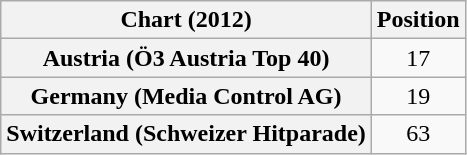<table class="wikitable sortable plainrowheaders" style="text-align:center;">
<tr>
<th>Chart (2012)</th>
<th>Position</th>
</tr>
<tr>
<th scope="row">Austria (Ö3 Austria Top 40)</th>
<td style="text-align:center;">17</td>
</tr>
<tr>
<th scope="row">Germany (Media Control AG)</th>
<td style="text-align:center;">19</td>
</tr>
<tr>
<th scope="row">Switzerland (Schweizer Hitparade)</th>
<td style="text-align:center;">63</td>
</tr>
</table>
